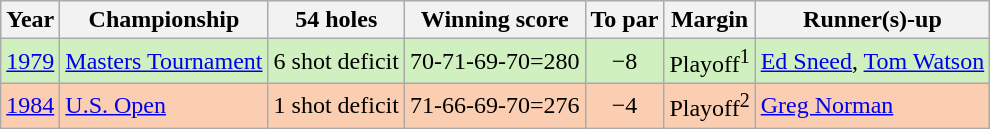<table class="wikitable">
<tr>
<th>Year</th>
<th>Championship</th>
<th>54 holes</th>
<th>Winning score</th>
<th>To par</th>
<th>Margin</th>
<th>Runner(s)-up</th>
</tr>
<tr style="background:#D0F0C0;">
<td><a href='#'>1979</a></td>
<td><a href='#'>Masters Tournament</a></td>
<td>6 shot deficit</td>
<td>70-71-69-70=280</td>
<td align=center>−8</td>
<td>Playoff<sup>1</sup></td>
<td> <a href='#'>Ed Sneed</a>,  <a href='#'>Tom Watson</a></td>
</tr>
<tr style="background:#FBCEB1;">
<td><a href='#'>1984</a></td>
<td><a href='#'>U.S. Open</a></td>
<td>1 shot deficit</td>
<td>71-66-69-70=276</td>
<td align=center>−4</td>
<td>Playoff<sup>2</sup></td>
<td> <a href='#'>Greg Norman</a></td>
</tr>
</table>
